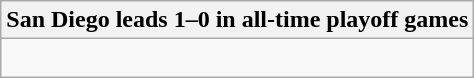<table class="wikitable collapsible collapsed">
<tr>
<th>San Diego leads 1–0 in all-time playoff games</th>
</tr>
<tr>
<td><br></td>
</tr>
</table>
